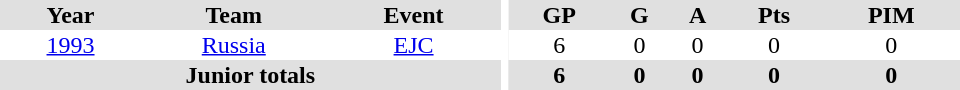<table border="0" cellpadding="1" cellspacing="0" ID="Table3" style="text-align:center; width:40em">
<tr ALIGN="center" bgcolor="#e0e0e0">
<th>Year</th>
<th>Team</th>
<th>Event</th>
<th rowspan="99" bgcolor="#ffffff"></th>
<th>GP</th>
<th>G</th>
<th>A</th>
<th>Pts</th>
<th>PIM</th>
</tr>
<tr>
<td><a href='#'>1993</a></td>
<td><a href='#'>Russia</a></td>
<td><a href='#'>EJC</a></td>
<td>6</td>
<td>0</td>
<td>0</td>
<td>0</td>
<td>0</td>
</tr>
<tr bgcolor="#e0e0e0">
<th colspan="3">Junior totals</th>
<th>6</th>
<th>0</th>
<th>0</th>
<th>0</th>
<th>0</th>
</tr>
</table>
